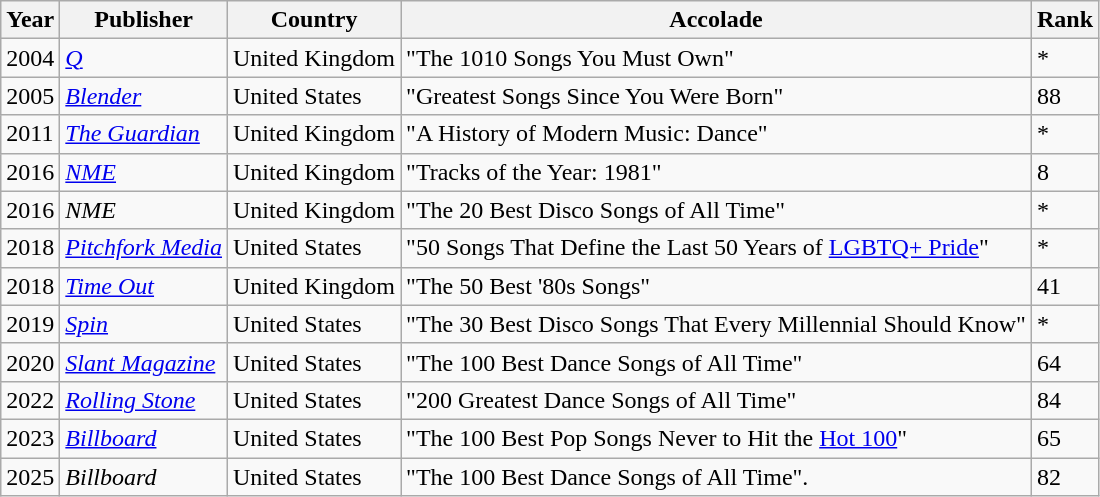<table class="wikitable sortable">
<tr>
<th>Year</th>
<th>Publisher</th>
<th>Country</th>
<th>Accolade</th>
<th>Rank</th>
</tr>
<tr>
<td>2004</td>
<td><em><a href='#'>Q</a></em></td>
<td>United Kingdom</td>
<td>"The 1010 Songs You Must Own"</td>
<td>*</td>
</tr>
<tr>
<td>2005</td>
<td><em><a href='#'>Blender</a></em></td>
<td>United States</td>
<td>"Greatest Songs Since You Were Born"</td>
<td>88</td>
</tr>
<tr>
<td>2011</td>
<td><em><a href='#'>The Guardian</a></em></td>
<td>United Kingdom</td>
<td>"A History of Modern Music: Dance"</td>
<td>*</td>
</tr>
<tr>
<td>2016</td>
<td><em><a href='#'>NME</a></em></td>
<td>United Kingdom</td>
<td>"Tracks of the Year: 1981"</td>
<td>8</td>
</tr>
<tr>
<td>2016</td>
<td><em>NME</em></td>
<td>United Kingdom</td>
<td>"The 20 Best Disco Songs of All Time"</td>
<td>*</td>
</tr>
<tr>
<td>2018</td>
<td><em><a href='#'>Pitchfork Media</a></em></td>
<td>United States</td>
<td>"50 Songs That Define the Last 50 Years of <a href='#'>LGBTQ+ Pride</a>"</td>
<td>*</td>
</tr>
<tr>
<td>2018</td>
<td><em><a href='#'>Time Out</a></em></td>
<td>United Kingdom</td>
<td>"The 50 Best '80s Songs"</td>
<td>41</td>
</tr>
<tr>
<td>2019</td>
<td><em><a href='#'>Spin</a></em></td>
<td>United States</td>
<td>"The 30 Best Disco Songs That Every Millennial Should Know"</td>
<td>*</td>
</tr>
<tr>
<td>2020</td>
<td><em><a href='#'>Slant Magazine</a></em></td>
<td>United States</td>
<td>"The 100 Best Dance Songs of All Time"</td>
<td>64</td>
</tr>
<tr>
<td>2022</td>
<td><em><a href='#'>Rolling Stone</a></em></td>
<td>United States</td>
<td>"200 Greatest Dance Songs of All Time"</td>
<td>84</td>
</tr>
<tr>
<td>2023</td>
<td><em><a href='#'>Billboard</a></em></td>
<td>United States</td>
<td>"The 100 Best Pop Songs Never to Hit the <a href='#'>Hot 100</a>"</td>
<td>65</td>
</tr>
<tr>
<td>2025</td>
<td><em>Billboard</em></td>
<td>United States</td>
<td>"The 100 Best Dance Songs of All Time".</td>
<td>82</td>
</tr>
</table>
